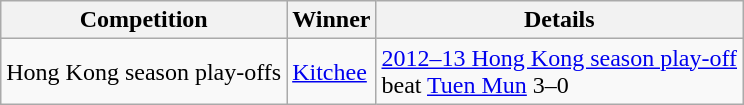<table class="wikitable">
<tr>
<th>Competition</th>
<th>Winner</th>
<th>Details</th>
</tr>
<tr>
<td>Hong Kong season play-offs</td>
<td><a href='#'>Kitchee</a></td>
<td><a href='#'>2012–13 Hong Kong season play-off</a><br> beat <a href='#'>Tuen Mun</a> 3–0</td>
</tr>
</table>
